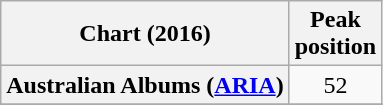<table class="wikitable sortable plainrowheaders" style="text-align:center">
<tr>
<th scope="col">Chart (2016)</th>
<th scope="col">Peak<br> position</th>
</tr>
<tr>
<th scope="row">Australian Albums (<a href='#'>ARIA</a>)</th>
<td>52</td>
</tr>
<tr>
</tr>
<tr>
</tr>
<tr>
</tr>
</table>
